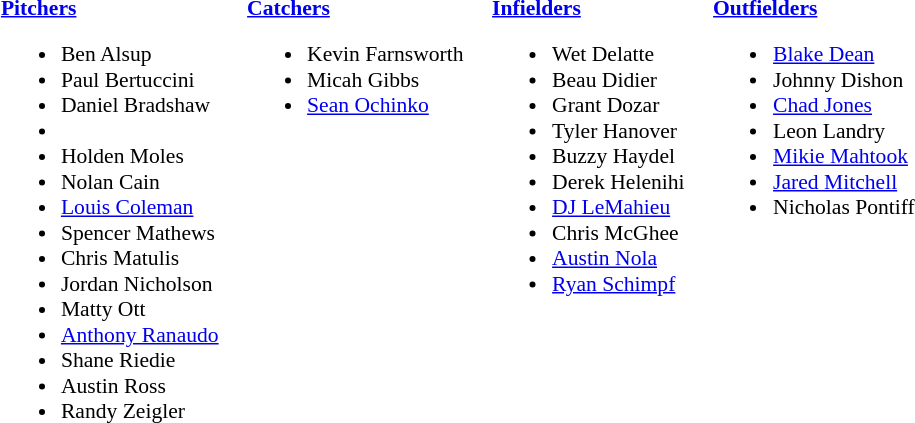<table class="toccolours" style="border-collapse:collapse; font-size:90%;">
<tr>
<td colspan="7" align="center"></td>
</tr>
<tr>
</tr>
<tr>
<td width="03"> </td>
<td valign="top"><br><strong><a href='#'>Pitchers</a></strong><ul><li>Ben Alsup</li><li>Paul Bertuccini</li><li>Daniel Bradshaw</li><li></li><li>Holden Moles</li><li>Nolan Cain</li><li><a href='#'>Louis Coleman</a></li><li>Spencer Mathews</li><li>Chris Matulis</li><li>Jordan Nicholson</li><li>Matty Ott</li><li><a href='#'>Anthony Ranaudo</a></li><li>Shane Riedie</li><li>Austin Ross</li><li>Randy Zeigler</li></ul></td>
<td width="15"> </td>
<td valign="top"><br><strong><a href='#'>Catchers</a></strong><ul><li>Kevin Farnsworth</li><li>Micah Gibbs</li><li><a href='#'>Sean Ochinko</a></li></ul></td>
<td width="15"> </td>
<td valign="top"><br><strong><a href='#'>Infielders</a></strong><ul><li>Wet Delatte</li><li>Beau Didier</li><li>Grant Dozar</li><li>Tyler Hanover</li><li>Buzzy Haydel</li><li>Derek Helenihi</li><li><a href='#'>DJ LeMahieu</a></li><li>Chris McGhee</li><li><a href='#'>Austin Nola</a></li><li><a href='#'>Ryan Schimpf</a></li></ul></td>
<td width="15"> </td>
<td valign="top"><br><strong><a href='#'>Outfielders</a></strong><ul><li><a href='#'>Blake Dean</a></li><li>Johnny Dishon</li><li><a href='#'>Chad Jones</a></li><li>Leon Landry</li><li><a href='#'>Mikie Mahtook</a></li><li><a href='#'>Jared Mitchell</a></li><li>Nicholas Pontiff</li></ul></td>
<td width="25"> </td>
</tr>
</table>
